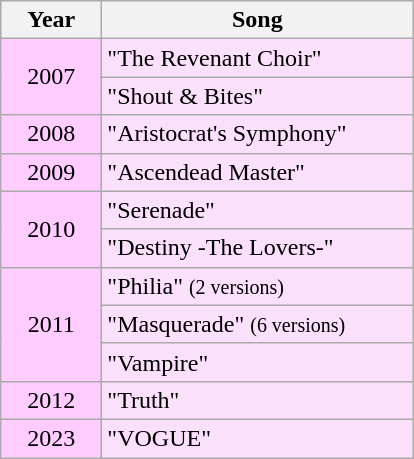<table class="wikitable">
<tr>
<th width="60">Year</th>
<th width="200">Song</th>
</tr>
<tr>
<td align="center" rowspan=2 bgcolor="FFCCFF">2007</td>
<td bgcolor="FBE0FB">"The Revenant Choir"</td>
</tr>
<tr>
<td bgcolor="FBE0FB">"Shout & Bites"</td>
</tr>
<tr>
<td align="center" rowspan=1 bgcolor="FFCCFF">2008</td>
<td bgcolor="FBE0FB">"Aristocrat's Symphony"</td>
</tr>
<tr>
<td align="center" rowspan=1 bgcolor="FFCCFF">2009</td>
<td bgcolor="FBE0FB">"Ascendead Master"</td>
</tr>
<tr>
<td align="center" rowspan=2 bgcolor="FFCCFF">2010</td>
<td bgcolor="FBE0FB">"Serenade"</td>
</tr>
<tr>
<td bgcolor="FBE0FB">"Destiny -The Lovers-"</td>
</tr>
<tr>
<td align="center" rowspan=3 bgcolor="FFCCFF">2011</td>
<td bgcolor="FBE0FB">"Philia" <small>(2 versions)</small></td>
</tr>
<tr>
<td bgcolor="FBE0FB">"Masquerade" <small>(6 versions)</small></td>
</tr>
<tr>
<td bgcolor="FBE0FB">"Vampire"</td>
</tr>
<tr>
<td align="center" bgcolor="FFCCFF">2012</td>
<td bgcolor="FBE0FB">"Truth"</td>
</tr>
<tr>
<td align="center" bgcolor="FFCCFF">2023</td>
<td bgcolor="FBE0FB">"VOGUE"</td>
</tr>
</table>
